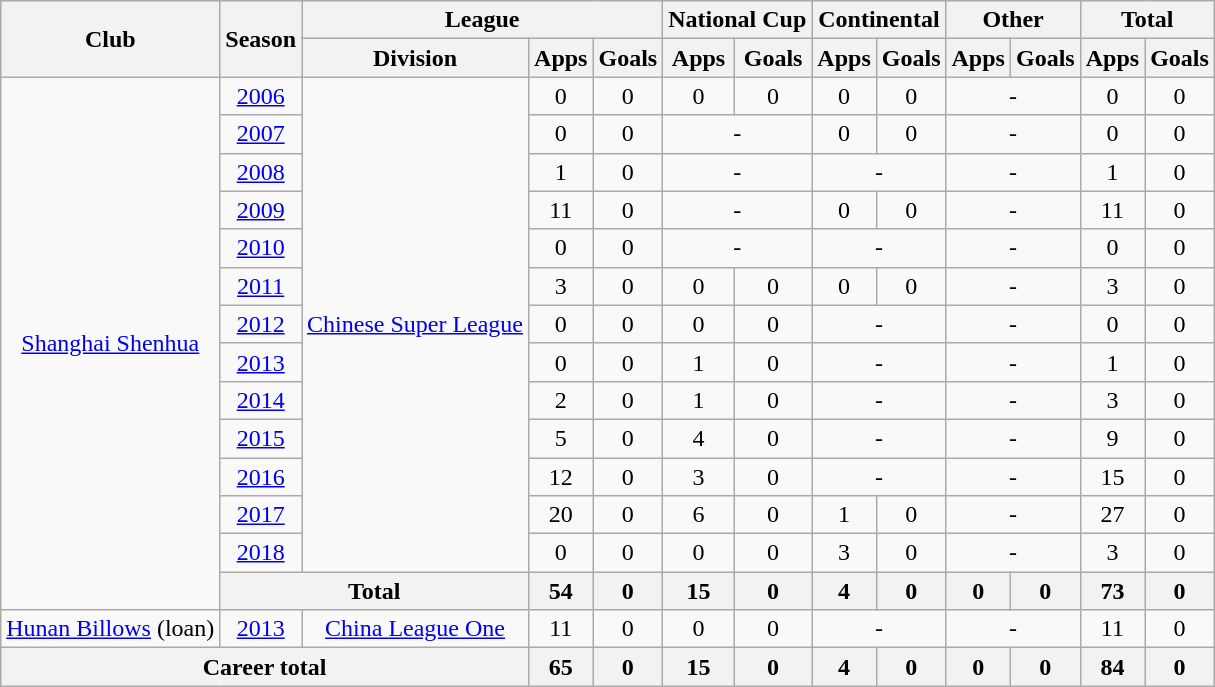<table class="wikitable" style="text-align: center">
<tr>
<th rowspan="2">Club</th>
<th rowspan="2">Season</th>
<th colspan="3">League</th>
<th colspan="2">National Cup</th>
<th colspan="2">Continental</th>
<th colspan="2">Other</th>
<th colspan="2">Total</th>
</tr>
<tr>
<th>Division</th>
<th>Apps</th>
<th>Goals</th>
<th>Apps</th>
<th>Goals</th>
<th>Apps</th>
<th>Goals</th>
<th>Apps</th>
<th>Goals</th>
<th>Apps</th>
<th>Goals</th>
</tr>
<tr>
<td rowspan=14><a href='#'>Shanghai Shenhua</a></td>
<td><a href='#'>2006</a></td>
<td rowspan=13><a href='#'>Chinese Super League</a></td>
<td>0</td>
<td>0</td>
<td>0</td>
<td>0</td>
<td>0</td>
<td>0</td>
<td colspan="2">-</td>
<td>0</td>
<td>0</td>
</tr>
<tr>
<td><a href='#'>2007</a></td>
<td>0</td>
<td>0</td>
<td colspan="2">-</td>
<td>0</td>
<td>0</td>
<td colspan="2">-</td>
<td>0</td>
<td>0</td>
</tr>
<tr>
<td><a href='#'>2008</a></td>
<td>1</td>
<td>0</td>
<td colspan="2">-</td>
<td colspan="2">-</td>
<td colspan="2">-</td>
<td>1</td>
<td>0</td>
</tr>
<tr>
<td><a href='#'>2009</a></td>
<td>11</td>
<td>0</td>
<td colspan="2">-</td>
<td>0</td>
<td>0</td>
<td colspan="2">-</td>
<td>11</td>
<td>0</td>
</tr>
<tr>
<td><a href='#'>2010</a></td>
<td>0</td>
<td>0</td>
<td colspan="2">-</td>
<td colspan="2">-</td>
<td colspan="2">-</td>
<td>0</td>
<td>0</td>
</tr>
<tr>
<td><a href='#'>2011</a></td>
<td>3</td>
<td>0</td>
<td>0</td>
<td>0</td>
<td>0</td>
<td>0</td>
<td colspan="2">-</td>
<td>3</td>
<td>0</td>
</tr>
<tr>
<td><a href='#'>2012</a></td>
<td>0</td>
<td>0</td>
<td>0</td>
<td>0</td>
<td colspan="2">-</td>
<td colspan="2">-</td>
<td>0</td>
<td>0</td>
</tr>
<tr>
<td><a href='#'>2013</a></td>
<td>0</td>
<td>0</td>
<td>1</td>
<td>0</td>
<td colspan="2">-</td>
<td colspan="2">-</td>
<td>1</td>
<td>0</td>
</tr>
<tr>
<td><a href='#'>2014</a></td>
<td>2</td>
<td>0</td>
<td>1</td>
<td>0</td>
<td colspan="2">-</td>
<td colspan="2">-</td>
<td>3</td>
<td>0</td>
</tr>
<tr>
<td><a href='#'>2015</a></td>
<td>5</td>
<td>0</td>
<td>4</td>
<td>0</td>
<td colspan="2">-</td>
<td colspan="2">-</td>
<td>9</td>
<td>0</td>
</tr>
<tr>
<td><a href='#'>2016</a></td>
<td>12</td>
<td>0</td>
<td>3</td>
<td>0</td>
<td colspan="2">-</td>
<td colspan="2">-</td>
<td>15</td>
<td>0</td>
</tr>
<tr>
<td><a href='#'>2017</a></td>
<td>20</td>
<td>0</td>
<td>6</td>
<td>0</td>
<td>1</td>
<td>0</td>
<td colspan="2">-</td>
<td>27</td>
<td>0</td>
</tr>
<tr>
<td><a href='#'>2018</a></td>
<td>0</td>
<td>0</td>
<td>0</td>
<td>0</td>
<td>3</td>
<td>0</td>
<td colspan="2">-</td>
<td>3</td>
<td>0</td>
</tr>
<tr>
<th colspan="2">Total</th>
<th>54</th>
<th>0</th>
<th>15</th>
<th>0</th>
<th>4</th>
<th>0</th>
<th>0</th>
<th>0</th>
<th>73</th>
<th>0</th>
</tr>
<tr>
<td><a href='#'>Hunan Billows</a> (loan)</td>
<td><a href='#'>2013</a></td>
<td><a href='#'>China League One</a></td>
<td>11</td>
<td>0</td>
<td>0</td>
<td>0</td>
<td colspan="2">-</td>
<td colspan="2">-</td>
<td>11</td>
<td>0</td>
</tr>
<tr>
<th colspan=3>Career total</th>
<th>65</th>
<th>0</th>
<th>15</th>
<th>0</th>
<th>4</th>
<th>0</th>
<th>0</th>
<th>0</th>
<th>84</th>
<th>0</th>
</tr>
</table>
